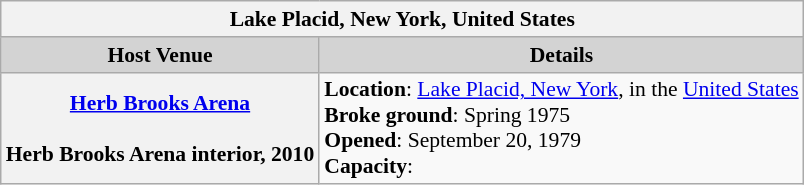<table class="wikitable" style="text-align:centre; font-size:90%">
<tr>
<th style="background:lightred"; colspan=4>Lake Placid, New York, United States</th>
</tr>
<tr>
<th style="background:lightgrey";>Host Venue</th>
<th style="background:lightgrey";>Details</th>
</tr>
<tr align=left>
<th><a href='#'>Herb Brooks Arena</a><br><br>Herb Brooks Arena interior, 2010</th>
<td><strong>Location</strong>:  <a href='#'>Lake Placid, New York</a>, in the <a href='#'>United States</a><br><strong>Broke ground</strong>: Spring 1975<br><strong>Opened</strong>: September 20, 1979<br><strong>Capacity</strong>:
<br></td>
</tr>
</table>
